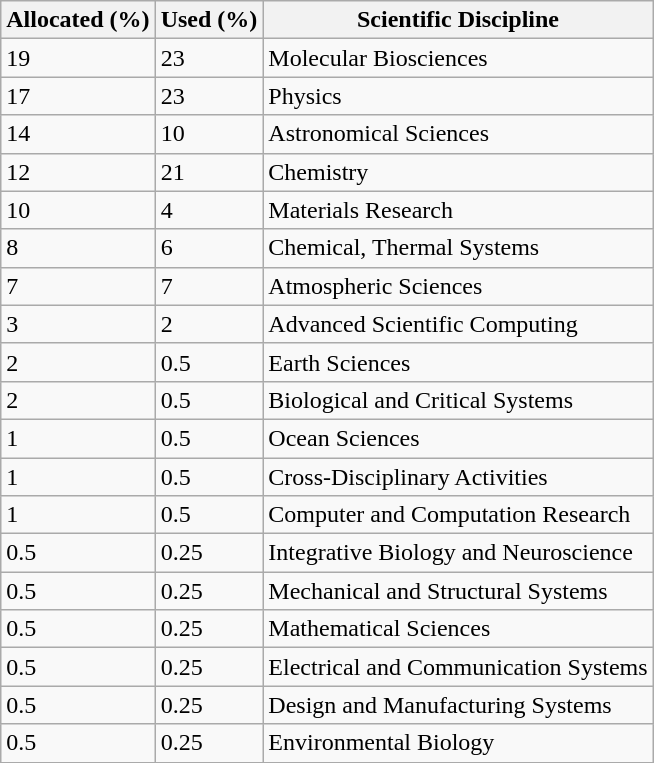<table class="wikitable sortable">
<tr>
<th>Allocated (%)</th>
<th>Used (%)</th>
<th>Scientific Discipline</th>
</tr>
<tr>
<td>19</td>
<td>23</td>
<td>Molecular Biosciences</td>
</tr>
<tr>
<td>17</td>
<td>23</td>
<td>Physics</td>
</tr>
<tr>
<td>14</td>
<td>10</td>
<td>Astronomical Sciences</td>
</tr>
<tr>
<td>12</td>
<td>21</td>
<td>Chemistry</td>
</tr>
<tr>
<td>10</td>
<td>4</td>
<td>Materials Research</td>
</tr>
<tr>
<td>8</td>
<td>6</td>
<td>Chemical, Thermal Systems</td>
</tr>
<tr>
<td>7</td>
<td>7</td>
<td>Atmospheric Sciences</td>
</tr>
<tr>
<td>3</td>
<td>2</td>
<td>Advanced Scientific Computing</td>
</tr>
<tr>
<td>2</td>
<td>0.5</td>
<td>Earth Sciences</td>
</tr>
<tr>
<td>2</td>
<td>0.5</td>
<td>Biological and Critical Systems</td>
</tr>
<tr>
<td>1</td>
<td>0.5</td>
<td>Ocean Sciences</td>
</tr>
<tr>
<td>1</td>
<td>0.5</td>
<td>Cross-Disciplinary Activities</td>
</tr>
<tr>
<td>1</td>
<td>0.5</td>
<td>Computer and Computation Research</td>
</tr>
<tr>
<td>0.5</td>
<td>0.25</td>
<td>Integrative Biology and Neuroscience</td>
</tr>
<tr>
<td>0.5</td>
<td>0.25</td>
<td>Mechanical and Structural Systems</td>
</tr>
<tr>
<td>0.5</td>
<td>0.25</td>
<td>Mathematical Sciences</td>
</tr>
<tr>
<td>0.5</td>
<td>0.25</td>
<td>Electrical and Communication Systems</td>
</tr>
<tr>
<td>0.5</td>
<td>0.25</td>
<td>Design and Manufacturing Systems</td>
</tr>
<tr>
<td>0.5</td>
<td>0.25</td>
<td>Environmental Biology</td>
</tr>
<tr>
</tr>
</table>
